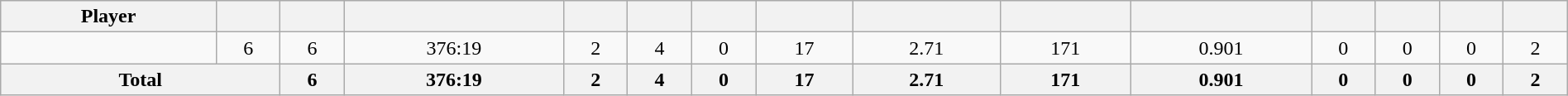<table class="wikitable sortable" style="width:100%; text-align:center;">
<tr>
<th>Player</th>
<th></th>
<th></th>
<th></th>
<th></th>
<th></th>
<th></th>
<th></th>
<th></th>
<th></th>
<th></th>
<th></th>
<th></th>
<th></th>
<th></th>
</tr>
<tr>
<td></td>
<td>6</td>
<td>6</td>
<td>376:19</td>
<td>2</td>
<td>4</td>
<td>0</td>
<td>17</td>
<td>2.71</td>
<td>171</td>
<td>0.901</td>
<td>0</td>
<td>0</td>
<td>0</td>
<td>2</td>
</tr>
<tr class="sortbottom">
<th colspan=2>Total</th>
<th>6</th>
<th>376:19</th>
<th>2</th>
<th>4</th>
<th>0</th>
<th>17</th>
<th>2.71</th>
<th>171</th>
<th>0.901</th>
<th>0</th>
<th>0</th>
<th>0</th>
<th>2</th>
</tr>
</table>
